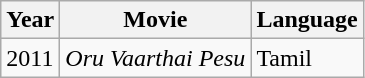<table class="wikitable">
<tr>
<th>Year</th>
<th>Movie</th>
<th>Language</th>
</tr>
<tr>
<td>2011</td>
<td><em>Oru Vaarthai Pesu</em></td>
<td>Tamil</td>
</tr>
</table>
